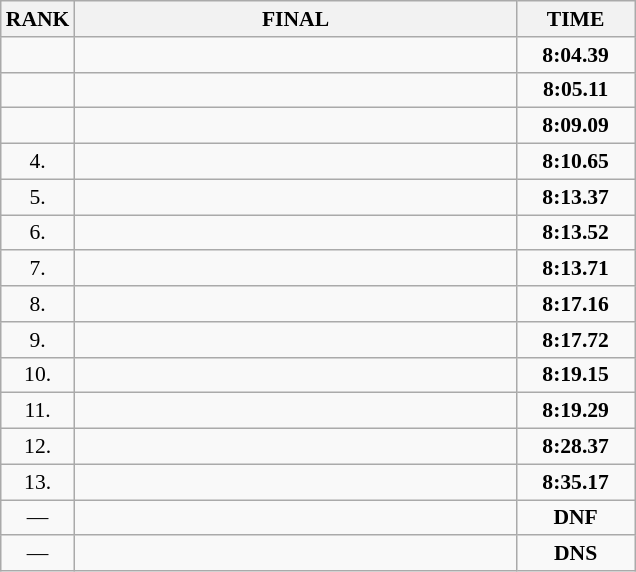<table class="wikitable" style="border-collapse: collapse; font-size: 90%;">
<tr>
<th>RANK</th>
<th style="width: 20em">FINAL</th>
<th style="width: 5em">TIME</th>
</tr>
<tr>
<td align="center"></td>
<td></td>
<td align="center"><strong>8:04.39</strong></td>
</tr>
<tr>
<td align="center"></td>
<td></td>
<td align="center"><strong>8:05.11</strong></td>
</tr>
<tr>
<td align="center"></td>
<td></td>
<td align="center"><strong>8:09.09</strong></td>
</tr>
<tr>
<td align="center">4.</td>
<td></td>
<td align="center"><strong>8:10.65</strong></td>
</tr>
<tr>
<td align="center">5.</td>
<td></td>
<td align="center"><strong>8:13.37</strong></td>
</tr>
<tr>
<td align="center">6.</td>
<td></td>
<td align="center"><strong>8:13.52</strong></td>
</tr>
<tr>
<td align="center">7.</td>
<td></td>
<td align="center"><strong>8:13.71</strong></td>
</tr>
<tr>
<td align="center">8.</td>
<td></td>
<td align="center"><strong>8:17.16</strong></td>
</tr>
<tr>
<td align="center">9.</td>
<td></td>
<td align="center"><strong>8:17.72</strong></td>
</tr>
<tr>
<td align="center">10.</td>
<td></td>
<td align="center"><strong>8:19.15</strong></td>
</tr>
<tr>
<td align="center">11.</td>
<td></td>
<td align="center"><strong>8:19.29</strong></td>
</tr>
<tr>
<td align="center">12.</td>
<td></td>
<td align="center"><strong>8:28.37</strong></td>
</tr>
<tr>
<td align="center">13.</td>
<td></td>
<td align="center"><strong>8:35.17</strong></td>
</tr>
<tr>
<td align="center">—</td>
<td></td>
<td align="center"><strong>DNF</strong></td>
</tr>
<tr>
<td align="center">—</td>
<td></td>
<td align="center"><strong>DNS</strong></td>
</tr>
</table>
